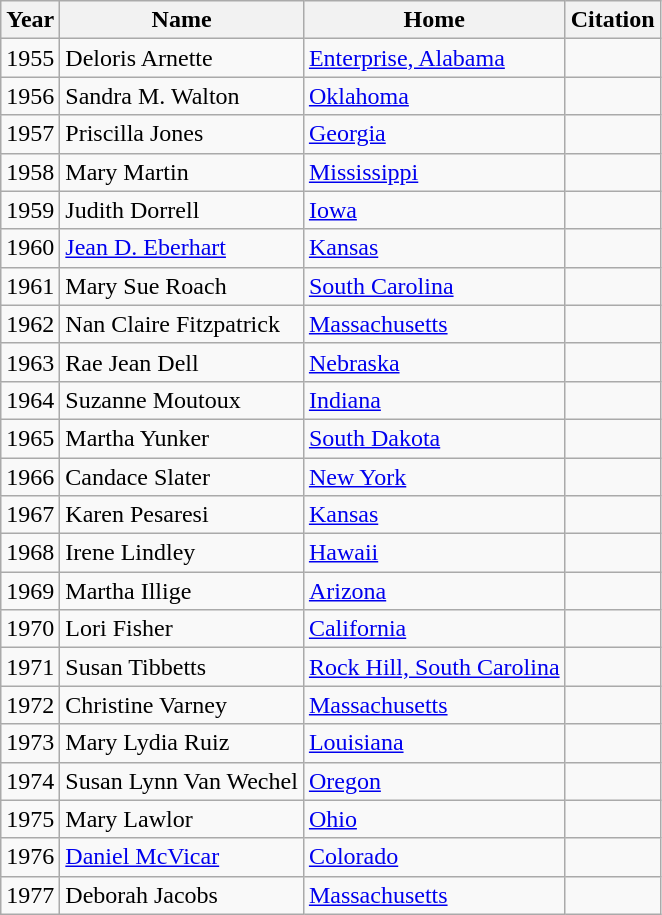<table class="wikitable">
<tr>
<th>Year</th>
<th>Name</th>
<th>Home</th>
<th>Citation</th>
</tr>
<tr>
<td>1955</td>
<td>Deloris Arnette</td>
<td><a href='#'>Enterprise, Alabama</a></td>
<td></td>
</tr>
<tr>
<td>1956</td>
<td>Sandra M. Walton</td>
<td><a href='#'>Oklahoma</a></td>
<td></td>
</tr>
<tr>
<td>1957</td>
<td>Priscilla Jones</td>
<td><a href='#'>Georgia</a></td>
<td></td>
</tr>
<tr>
<td>1958</td>
<td>Mary Martin</td>
<td><a href='#'>Mississippi</a></td>
<td></td>
</tr>
<tr>
<td>1959</td>
<td>Judith Dorrell</td>
<td><a href='#'>Iowa</a></td>
<td></td>
</tr>
<tr>
<td>1960</td>
<td><a href='#'>Jean D. Eberhart</a></td>
<td><a href='#'>Kansas</a></td>
<td></td>
</tr>
<tr>
<td>1961</td>
<td>Mary Sue Roach</td>
<td><a href='#'>South Carolina</a></td>
<td></td>
</tr>
<tr>
<td>1962</td>
<td>Nan Claire Fitzpatrick</td>
<td><a href='#'>Massachusetts</a></td>
<td></td>
</tr>
<tr>
<td>1963</td>
<td>Rae Jean Dell</td>
<td><a href='#'>Nebraska</a></td>
<td></td>
</tr>
<tr>
<td>1964</td>
<td>Suzanne Moutoux</td>
<td><a href='#'>Indiana</a></td>
<td></td>
</tr>
<tr>
<td>1965</td>
<td>Martha Yunker</td>
<td><a href='#'>South Dakota</a></td>
<td></td>
</tr>
<tr>
<td>1966</td>
<td>Candace Slater</td>
<td><a href='#'>New York</a></td>
<td></td>
</tr>
<tr>
<td>1967</td>
<td>Karen Pesaresi</td>
<td><a href='#'>Kansas</a></td>
<td></td>
</tr>
<tr>
<td>1968</td>
<td>Irene Lindley</td>
<td><a href='#'>Hawaii</a></td>
<td></td>
</tr>
<tr>
<td>1969</td>
<td>Martha Illige</td>
<td><a href='#'>Arizona</a></td>
<td></td>
</tr>
<tr>
<td>1970</td>
<td>Lori Fisher</td>
<td><a href='#'>California</a></td>
<td></td>
</tr>
<tr>
<td>1971</td>
<td>Susan Tibbetts</td>
<td><a href='#'>Rock Hill, South Carolina</a></td>
<td></td>
</tr>
<tr>
<td>1972</td>
<td>Christine Varney</td>
<td><a href='#'>Massachusetts</a></td>
<td></td>
</tr>
<tr>
<td>1973</td>
<td>Mary Lydia Ruiz</td>
<td><a href='#'>Louisiana</a></td>
<td></td>
</tr>
<tr>
<td>1974</td>
<td>Susan Lynn Van Wechel</td>
<td><a href='#'>Oregon</a></td>
<td></td>
</tr>
<tr>
<td>1975</td>
<td>Mary Lawlor</td>
<td><a href='#'>Ohio</a></td>
<td></td>
</tr>
<tr>
<td>1976</td>
<td><a href='#'>Daniel McVicar</a></td>
<td><a href='#'>Colorado</a></td>
<td></td>
</tr>
<tr>
<td>1977</td>
<td>Deborah Jacobs</td>
<td><a href='#'>Massachusetts</a></td>
<td></td>
</tr>
</table>
